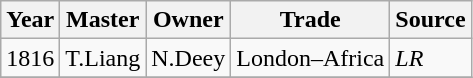<table class=" wikitable">
<tr>
<th>Year</th>
<th>Master</th>
<th>Owner</th>
<th>Trade</th>
<th>Source</th>
</tr>
<tr>
<td>1816</td>
<td>T.Liang</td>
<td>N.Deey</td>
<td>London–Africa</td>
<td><em>LR</em></td>
</tr>
<tr>
</tr>
</table>
